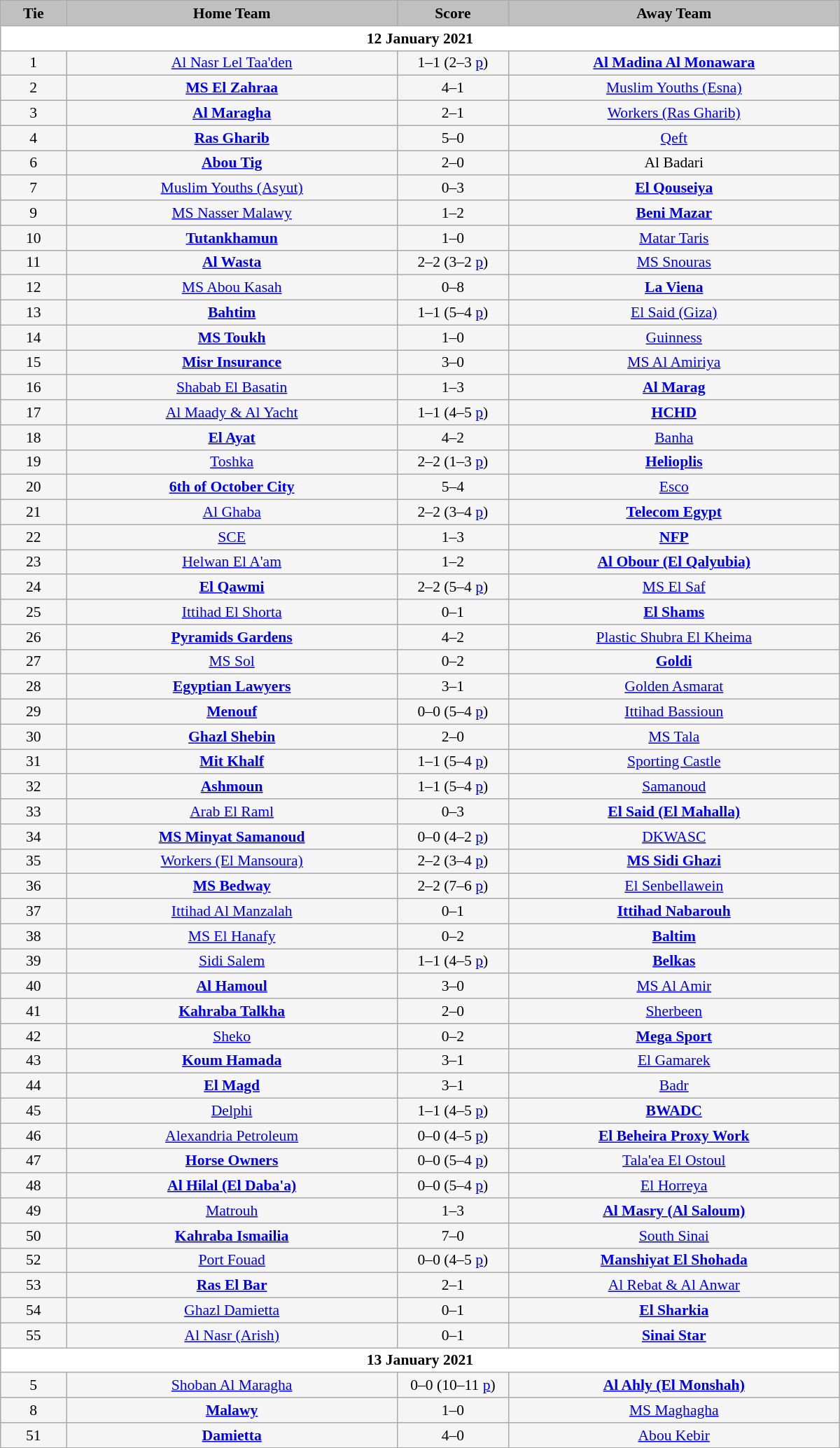<table class="wikitable" style="width: 800px; height:50px; background:WhiteSmoke; text-align:center; font-size:90%">
<tr>
<td scope="col" style="width:  7.25%; background:silver;"><strong>Tie</strong></td>
<td scope="col" style="width: 36.50%; background:silver;"><strong>Home Team</strong></td>
<td scope="col" style="width: 12.25%; background:silver;"><strong>Score</strong></td>
<td scope="col" style="width: 36.50%; background:silver;"><strong>Away Team</strong></td>
</tr>
<tr>
<td colspan=4 style= background:White><strong>12 January 2021</strong></td>
</tr>
<tr>
<td>1</td>
<td><a href='#'>Al Nasr Lel Taa'den</a></td>
<td>1–1 (2–3 <a href='#'>p</a>)</td>
<td><strong><a href='#'>Al Madina Al Monawara</a></strong></td>
</tr>
<tr>
<td>2</td>
<td><strong><a href='#'>MS El Zahraa</a></strong></td>
<td>4–1</td>
<td><a href='#'>Muslim Youths (Esna)</a></td>
</tr>
<tr>
<td>3</td>
<td><strong><a href='#'>Al Maragha</a></strong></td>
<td>2–1</td>
<td><a href='#'>Workers (Ras Gharib)</a></td>
</tr>
<tr>
<td>4</td>
<td><strong><a href='#'>Ras Gharib</a></strong></td>
<td>5–0</td>
<td><a href='#'>Qeft</a></td>
</tr>
<tr>
<td>6</td>
<td><strong><a href='#'>Abou Tig</a></strong></td>
<td>2–0</td>
<td>Al Badari</td>
</tr>
<tr>
<td>7</td>
<td><a href='#'>Muslim Youths (Asyut)</a></td>
<td>0–3</td>
<td><strong><a href='#'>El Qouseiya</a></strong></td>
</tr>
<tr>
<td>9</td>
<td><a href='#'>MS Nasser Malawy</a></td>
<td>1–2</td>
<td><strong><a href='#'>Beni Mazar</a></strong></td>
</tr>
<tr>
<td>10</td>
<td><strong><a href='#'>Tutankhamun</a></strong></td>
<td>1–0</td>
<td><a href='#'>Matar Taris</a></td>
</tr>
<tr>
<td>11</td>
<td><strong><a href='#'>Al Wasta</a></strong></td>
<td>2–2 (3–2 <a href='#'>p</a>)</td>
<td><a href='#'>MS Snouras</a></td>
</tr>
<tr>
<td>12</td>
<td><a href='#'>MS Abou Kasah</a></td>
<td>0–8</td>
<td><strong><a href='#'>La Viena</a></strong></td>
</tr>
<tr>
<td>13</td>
<td><strong><a href='#'>Bahtim</a></strong></td>
<td>1–1 (5–4 <a href='#'>p</a>)</td>
<td><a href='#'>El Said (Giza)</a></td>
</tr>
<tr>
<td>14</td>
<td><strong><a href='#'>MS Toukh</a></strong></td>
<td>1–0</td>
<td><a href='#'>Guinness</a></td>
</tr>
<tr>
<td>15</td>
<td><strong><a href='#'>Misr Insurance</a></strong></td>
<td>3–0</td>
<td><a href='#'>MS Al Amiriya</a></td>
</tr>
<tr>
<td>16</td>
<td><a href='#'>Shabab El Basatin</a></td>
<td>1–3</td>
<td><strong><a href='#'>Al Marag</a></strong></td>
</tr>
<tr>
<td>17</td>
<td><a href='#'>Al Maady & Al Yacht</a></td>
<td>1–1 (4–5 <a href='#'>p</a>)</td>
<td><strong><a href='#'>HCHD</a></strong></td>
</tr>
<tr>
<td>18</td>
<td><strong><a href='#'>El Ayat</a></strong></td>
<td>4–2</td>
<td><a href='#'>Banha</a></td>
</tr>
<tr>
<td>19</td>
<td><a href='#'>Toshka</a></td>
<td>2–2 (1–3 <a href='#'>p</a>)</td>
<td><strong><a href='#'>Helioplis</a></strong></td>
</tr>
<tr>
<td>20</td>
<td><strong><a href='#'>6th of October City</a></strong></td>
<td>5–4</td>
<td><a href='#'>Esco</a></td>
</tr>
<tr>
<td>21</td>
<td><a href='#'>Al Ghaba</a></td>
<td>2–2 (3–4 <a href='#'>p</a>)</td>
<td><strong><a href='#'>Telecom Egypt</a></strong></td>
</tr>
<tr>
<td>22</td>
<td><a href='#'>SCE</a></td>
<td>1–3</td>
<td><strong><a href='#'>NFP</a></strong></td>
</tr>
<tr>
<td>23</td>
<td><a href='#'>Helwan El A'am</a></td>
<td>1–2</td>
<td><strong><a href='#'>Al Obour (El Qalyubia)</a></strong></td>
</tr>
<tr>
<td>24</td>
<td><strong><a href='#'>El Qawmi</a></strong></td>
<td>2–2 (5–4 <a href='#'>p</a>)</td>
<td><a href='#'>MS El Saf</a></td>
</tr>
<tr>
<td>25</td>
<td><a href='#'>Ittihad El Shorta</a></td>
<td>0–1</td>
<td><strong><a href='#'>El Shams</a></strong></td>
</tr>
<tr>
<td>26</td>
<td><strong><a href='#'>Pyramids Gardens</a></strong></td>
<td>4–2</td>
<td><a href='#'>Plastic Shubra El Kheima</a></td>
</tr>
<tr>
<td>27</td>
<td><a href='#'>MS Sol</a></td>
<td>0–2</td>
<td><strong><a href='#'>Goldi</a></strong></td>
</tr>
<tr>
<td>28</td>
<td><strong><a href='#'>Egyptian Lawyers</a></strong></td>
<td>3–1</td>
<td><a href='#'>Golden Asmarat</a></td>
</tr>
<tr>
<td>29</td>
<td><strong><a href='#'>Menouf</a></strong></td>
<td>0–0 (5–4 <a href='#'>p</a>)</td>
<td><a href='#'>Ittihad Bassioun</a></td>
</tr>
<tr>
<td>30</td>
<td><strong><a href='#'>Ghazl Shebin</a></strong></td>
<td>2–0</td>
<td><a href='#'>MS Tala</a></td>
</tr>
<tr>
<td>31</td>
<td><strong><a href='#'>Mit Khalf</a></strong></td>
<td>1–1 (5–4 <a href='#'>p</a>)</td>
<td><a href='#'>Sporting Castle</a></td>
</tr>
<tr>
<td>32</td>
<td><strong><a href='#'>Ashmoun</a></strong></td>
<td>1–1 (5–4 <a href='#'>p</a>)</td>
<td><a href='#'>Samanoud</a></td>
</tr>
<tr>
<td>33</td>
<td><a href='#'>Arab El Raml</a></td>
<td>0–3</td>
<td><strong><a href='#'>El Said (El Mahalla)</a></strong></td>
</tr>
<tr>
<td>34</td>
<td><strong><a href='#'>MS Minyat Samanoud</a></strong></td>
<td>0–0 (4–2 <a href='#'>p</a>)</td>
<td><a href='#'>DKWASC</a></td>
</tr>
<tr>
<td>35</td>
<td><a href='#'>Workers (El Mansoura)</a></td>
<td>2–2 (3–4 <a href='#'>p</a>)</td>
<td><strong><a href='#'>MS Sidi Ghazi</a></strong></td>
</tr>
<tr>
<td>36</td>
<td><strong><a href='#'>MS Bedway</a></strong></td>
<td>2–2 (7–6 <a href='#'>p</a>)</td>
<td><a href='#'>El Senbellawein</a></td>
</tr>
<tr>
<td>37</td>
<td><a href='#'>Ittihad Al Manzalah</a></td>
<td>0–1</td>
<td><strong><a href='#'>Ittihad Nabarouh</a></strong></td>
</tr>
<tr>
<td>38</td>
<td><a href='#'>MS El Hanafy</a></td>
<td>0–2</td>
<td><strong><a href='#'>Baltim</a></strong></td>
</tr>
<tr>
<td>39</td>
<td><a href='#'>Sidi Salem</a></td>
<td>1–1 (4–5 <a href='#'>p</a>)</td>
<td><strong><a href='#'>Belkas</a></strong></td>
</tr>
<tr>
<td>40</td>
<td><strong><a href='#'>Al Hamoul</a></strong></td>
<td>3–0</td>
<td><a href='#'>MS Al Amir</a></td>
</tr>
<tr>
<td>41</td>
<td><strong><a href='#'>Kahraba Talkha</a></strong></td>
<td>2–0</td>
<td><a href='#'>Sherbeen</a></td>
</tr>
<tr>
<td>42</td>
<td><a href='#'>Sheko</a></td>
<td>0–2</td>
<td><strong><a href='#'>Mega Sport</a></strong></td>
</tr>
<tr>
<td>43</td>
<td><strong><a href='#'>Koum Hamada</a></strong></td>
<td>3–1</td>
<td><a href='#'>El Gamarek</a></td>
</tr>
<tr>
<td>44</td>
<td><strong><a href='#'>El Magd</a></strong></td>
<td>3–1</td>
<td><a href='#'>Badr</a></td>
</tr>
<tr>
<td>45</td>
<td><a href='#'>Delphi</a></td>
<td>1–1 (4–5 <a href='#'>p</a>)</td>
<td><strong><a href='#'>BWADC</a></strong></td>
</tr>
<tr>
<td>46</td>
<td><a href='#'>Alexandria Petroleum</a></td>
<td>0–0 (4–5 <a href='#'>p</a>)</td>
<td><strong><a href='#'>El Beheira Proxy Work</a></strong></td>
</tr>
<tr>
<td>47</td>
<td><strong><a href='#'>Horse Owners</a></strong></td>
<td>0–0 (5–4 <a href='#'>p</a>)</td>
<td><a href='#'>Tala'ea El Ostoul</a></td>
</tr>
<tr>
<td>48</td>
<td><strong><a href='#'>Al Hilal (El Daba'a)</a></strong></td>
<td>0–0 (5–4 <a href='#'>p</a>)</td>
<td><a href='#'>El Horreya</a></td>
</tr>
<tr>
<td>49</td>
<td><a href='#'>Matrouh</a></td>
<td>1–3</td>
<td><strong><a href='#'>Al Masry (Al Saloum)</a></strong></td>
</tr>
<tr>
<td>50</td>
<td><strong><a href='#'>Kahraba Ismailia</a></strong></td>
<td>7–0</td>
<td><a href='#'>South Sinai</a></td>
</tr>
<tr>
<td>52</td>
<td><a href='#'>Port Fouad</a></td>
<td>0–0 (4–5 <a href='#'>p</a>)</td>
<td><strong><a href='#'>Manshiyat El Shohada</a></strong></td>
</tr>
<tr>
<td>53</td>
<td><strong><a href='#'>Ras El Bar</a></strong></td>
<td>2–1</td>
<td><a href='#'>Al Rebat & Al Anwar</a></td>
</tr>
<tr>
<td>54</td>
<td><a href='#'>Ghazl Damietta</a></td>
<td>0–1</td>
<td><strong><a href='#'>El Sharkia</a></strong></td>
</tr>
<tr>
<td>55</td>
<td><a href='#'>Al Nasr (Arish)</a></td>
<td>0–1</td>
<td><strong><a href='#'>Sinai Star</a></strong></td>
</tr>
<tr>
<td colspan=4 style= background:White><strong>13 January 2021</strong></td>
</tr>
<tr>
<td>5</td>
<td><a href='#'>Shoban Al Maragha</a></td>
<td>0–0 (10–11 <a href='#'>p</a>)</td>
<td><strong><a href='#'>Al Ahly (El Monshah)</a></strong></td>
</tr>
<tr>
<td>8</td>
<td><strong><a href='#'>Malawy</a></strong></td>
<td>1–0</td>
<td><a href='#'>MS Maghagha</a></td>
</tr>
<tr>
<td>51</td>
<td><strong><a href='#'>Damietta</a></strong></td>
<td>4–0</td>
<td><a href='#'>Abou Kebir</a></td>
</tr>
</table>
